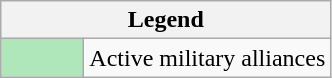<table class="wikitable">
<tr>
<th colspan="2">Legend</th>
</tr>
<tr>
<td style="background:#afe6ba; width:3em;"></td>
<td>Active military alliances</td>
</tr>
</table>
